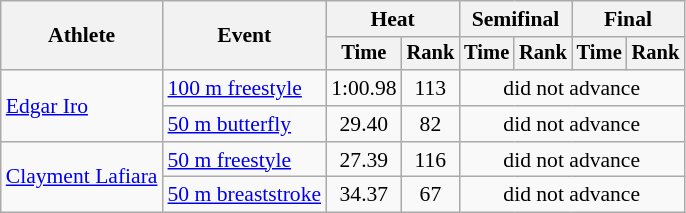<table class="wikitable" style="text-align:center; font-size:90%">
<tr>
<th rowspan="2">Athlete</th>
<th rowspan="2">Event</th>
<th colspan="2">Heat</th>
<th colspan="2">Semifinal</th>
<th colspan="2">Final</th>
</tr>
<tr style="font-size:95%">
<th>Time</th>
<th>Rank</th>
<th>Time</th>
<th>Rank</th>
<th>Time</th>
<th>Rank</th>
</tr>
<tr>
<td align=left rowspan=2><a href='#'>Edgar Iro</a></td>
<td align=left><a href='#'>100 m freestyle</a></td>
<td>1:00.98</td>
<td>113</td>
<td colspan=4>did not advance</td>
</tr>
<tr>
<td align=left><a href='#'>50 m butterfly</a></td>
<td>29.40</td>
<td>82</td>
<td colspan=4>did not advance</td>
</tr>
<tr>
<td align=left rowspan=2><a href='#'>Clayment Lafiara</a></td>
<td align=left><a href='#'>50 m freestyle</a></td>
<td>27.39</td>
<td>116</td>
<td colspan=4>did not advance</td>
</tr>
<tr>
<td align=left><a href='#'>50 m breaststroke</a></td>
<td>34.37</td>
<td>67</td>
<td colspan=4>did not advance</td>
</tr>
</table>
